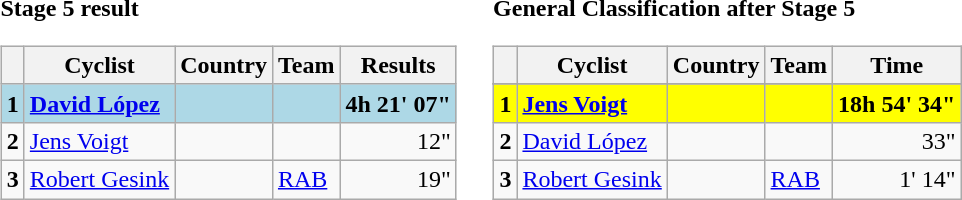<table>
<tr>
<td><strong>Stage 5 result</strong><br><table class="wikitable">
<tr>
<th></th>
<th>Cyclist</th>
<th>Country</th>
<th>Team</th>
<th>Results</th>
</tr>
<tr style="background:lightblue">
<td><strong>1</strong></td>
<td><strong><a href='#'>David López</a></strong></td>
<td><strong></strong></td>
<td><strong></strong></td>
<td align=right><strong>4h 21' 07"</strong></td>
</tr>
<tr>
<td><strong>2</strong></td>
<td><a href='#'>Jens Voigt</a></td>
<td></td>
<td></td>
<td align=right>12"</td>
</tr>
<tr>
<td><strong>3</strong></td>
<td><a href='#'>Robert Gesink</a></td>
<td></td>
<td><a href='#'>RAB</a></td>
<td align=right>19"</td>
</tr>
</table>
</td>
<td></td>
<td><strong>General Classification after Stage 5</strong><br><table class="wikitable">
<tr>
<th></th>
<th>Cyclist</th>
<th>Country</th>
<th>Team</th>
<th>Time</th>
</tr>
<tr>
</tr>
<tr style="background:yellow">
<td><strong>1</strong></td>
<td><strong><a href='#'>Jens Voigt</a></strong></td>
<td><strong></strong></td>
<td><strong></strong></td>
<td align=right><strong>18h 54' 34"</strong></td>
</tr>
<tr>
<td><strong>2</strong></td>
<td><a href='#'>David López</a></td>
<td></td>
<td></td>
<td align=right>33"</td>
</tr>
<tr>
<td><strong>3</strong></td>
<td><a href='#'>Robert Gesink</a></td>
<td></td>
<td><a href='#'>RAB</a></td>
<td align=right>1' 14"</td>
</tr>
</table>
</td>
</tr>
</table>
